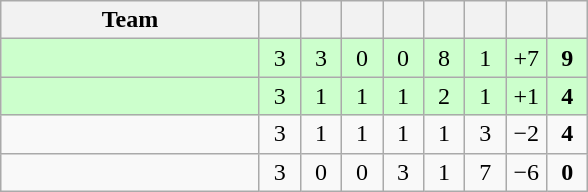<table class="wikitable" style="text-align:center">
<tr>
<th width=165>Team</th>
<th width=20></th>
<th width=20></th>
<th width=20></th>
<th width=20></th>
<th width=20></th>
<th width=20></th>
<th width=20></th>
<th width=20></th>
</tr>
<tr bgcolor=ccffcc>
<td align=left></td>
<td>3</td>
<td>3</td>
<td>0</td>
<td>0</td>
<td>8</td>
<td>1</td>
<td>+7</td>
<td><strong>9</strong></td>
</tr>
<tr bgcolor=ccffcc>
<td align=left></td>
<td>3</td>
<td>1</td>
<td>1</td>
<td>1</td>
<td>2</td>
<td>1</td>
<td>+1</td>
<td><strong>4</strong></td>
</tr>
<tr>
<td align=left></td>
<td>3</td>
<td>1</td>
<td>1</td>
<td>1</td>
<td>1</td>
<td>3</td>
<td>−2</td>
<td><strong>4</strong></td>
</tr>
<tr>
<td align=left></td>
<td>3</td>
<td>0</td>
<td>0</td>
<td>3</td>
<td>1</td>
<td>7</td>
<td>−6</td>
<td><strong>0</strong></td>
</tr>
</table>
